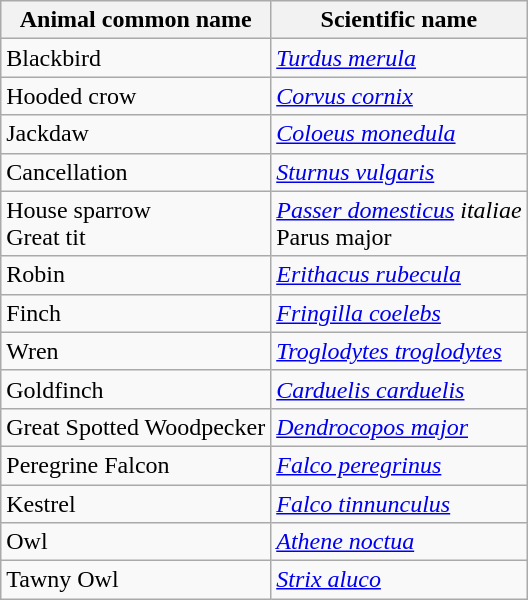<table class="wikitable">
<tr>
<th>Animal common name</th>
<th>Scientific name</th>
</tr>
<tr>
<td>Blackbird</td>
<td><em><a href='#'>Turdus merula</a></em></td>
</tr>
<tr>
<td>Hooded crow</td>
<td><em><a href='#'>Corvus cornix</a></em></td>
</tr>
<tr>
<td>Jackdaw</td>
<td><em><a href='#'>Coloeus monedula</a></em></td>
</tr>
<tr>
<td>Cancellation</td>
<td><em><a href='#'>Sturnus vulgaris</a></em></td>
</tr>
<tr>
<td>House sparrow<br>Great tit</td>
<td><em><a href='#'>Passer domesticus</a> italiae</em><br>Parus major</td>
</tr>
<tr>
<td>Robin</td>
<td><em><a href='#'>Erithacus rubecula</a></em></td>
</tr>
<tr>
<td>Finch</td>
<td><em><a href='#'>Fringilla coelebs</a></em></td>
</tr>
<tr>
<td>Wren</td>
<td><em><a href='#'>Troglodytes troglodytes</a></em></td>
</tr>
<tr>
<td>Goldfinch</td>
<td><em><a href='#'>Carduelis carduelis</a></em></td>
</tr>
<tr>
<td>Great Spotted Woodpecker</td>
<td><em><a href='#'>Dendrocopos major</a></em></td>
</tr>
<tr>
<td>Peregrine Falcon</td>
<td><em><a href='#'>Falco peregrinus</a></em></td>
</tr>
<tr>
<td>Kestrel</td>
<td><em><a href='#'>Falco tinnunculus</a></em></td>
</tr>
<tr>
<td>Owl</td>
<td><em><a href='#'>Athene noctua</a></em></td>
</tr>
<tr>
<td>Tawny Owl</td>
<td><em><a href='#'>Strix aluco</a></em></td>
</tr>
</table>
